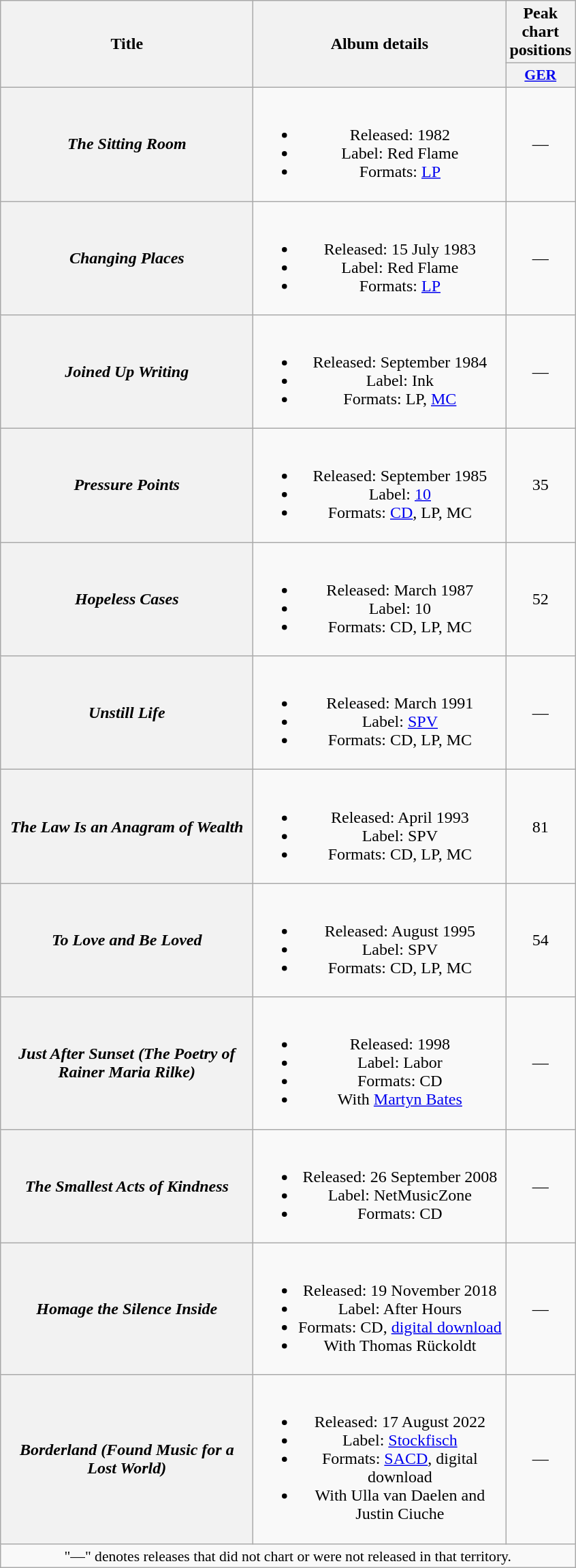<table class="wikitable plainrowheaders" style="text-align:center;">
<tr>
<th rowspan="2" scope="col" style="width:15em;">Title</th>
<th rowspan="2" scope="col" style="width:15em;">Album details</th>
<th>Peak chart positions</th>
</tr>
<tr>
<th scope="col" style="width:2em;font-size:90%;"><a href='#'>GER</a><br></th>
</tr>
<tr>
<th scope="row"><em>The Sitting Room</em></th>
<td><br><ul><li>Released: 1982</li><li>Label: Red Flame</li><li>Formats: <a href='#'>LP</a></li></ul></td>
<td>—</td>
</tr>
<tr>
<th scope="row"><em>Changing Places</em></th>
<td><br><ul><li>Released: 15 July 1983</li><li>Label: Red Flame</li><li>Formats: <a href='#'>LP</a></li></ul></td>
<td>—</td>
</tr>
<tr>
<th scope="row"><em>Joined Up Writing</em></th>
<td><br><ul><li>Released: September 1984</li><li>Label: Ink</li><li>Formats: LP, <a href='#'>MC</a></li></ul></td>
<td>—</td>
</tr>
<tr>
<th scope="row"><em>Pressure Points</em></th>
<td><br><ul><li>Released: September 1985</li><li>Label: <a href='#'>10</a></li><li>Formats: <a href='#'>CD</a>, LP, MC</li></ul></td>
<td>35</td>
</tr>
<tr>
<th scope="row"><em>Hopeless Cases</em></th>
<td><br><ul><li>Released: March 1987</li><li>Label: 10</li><li>Formats: CD, LP, MC</li></ul></td>
<td>52</td>
</tr>
<tr>
<th scope="row"><em>Unstill Life</em></th>
<td><br><ul><li>Released: March 1991</li><li>Label: <a href='#'>SPV</a></li><li>Formats: CD, LP, MC</li></ul></td>
<td>—</td>
</tr>
<tr>
<th scope="row"><em>The Law Is an Anagram of Wealth</em></th>
<td><br><ul><li>Released: April 1993</li><li>Label: SPV</li><li>Formats: CD, LP, MC</li></ul></td>
<td>81</td>
</tr>
<tr>
<th scope="row"><em>To Love and Be Loved</em></th>
<td><br><ul><li>Released: August 1995</li><li>Label: SPV</li><li>Formats: CD, LP, MC</li></ul></td>
<td>54</td>
</tr>
<tr>
<th scope="row"><em>Just After Sunset (The Poetry of Rainer Maria Rilke)</em></th>
<td><br><ul><li>Released: 1998</li><li>Label: Labor</li><li>Formats: CD</li><li>With <a href='#'>Martyn Bates</a></li></ul></td>
<td>—</td>
</tr>
<tr>
<th scope="row"><em>The Smallest Acts of Kindness</em></th>
<td><br><ul><li>Released: 26 September 2008</li><li>Label: NetMusicZone</li><li>Formats: CD</li></ul></td>
<td>—</td>
</tr>
<tr>
<th scope="row"><em>Homage the Silence Inside</em></th>
<td><br><ul><li>Released: 19 November 2018</li><li>Label: After Hours</li><li>Formats: CD, <a href='#'>digital download</a></li><li>With Thomas Rückoldt</li></ul></td>
<td>—</td>
</tr>
<tr>
<th scope="row"><em>Borderland (Found Music for a Lost World)</em></th>
<td><br><ul><li>Released: 17 August 2022</li><li>Label: <a href='#'>Stockfisch</a></li><li>Formats: <a href='#'>SACD</a>, digital download</li><li>With Ulla van Daelen and Justin Ciuche</li></ul></td>
<td>—</td>
</tr>
<tr>
<td colspan="3" style="font-size:90%">"—" denotes releases that did not chart or were not released in that territory.</td>
</tr>
</table>
